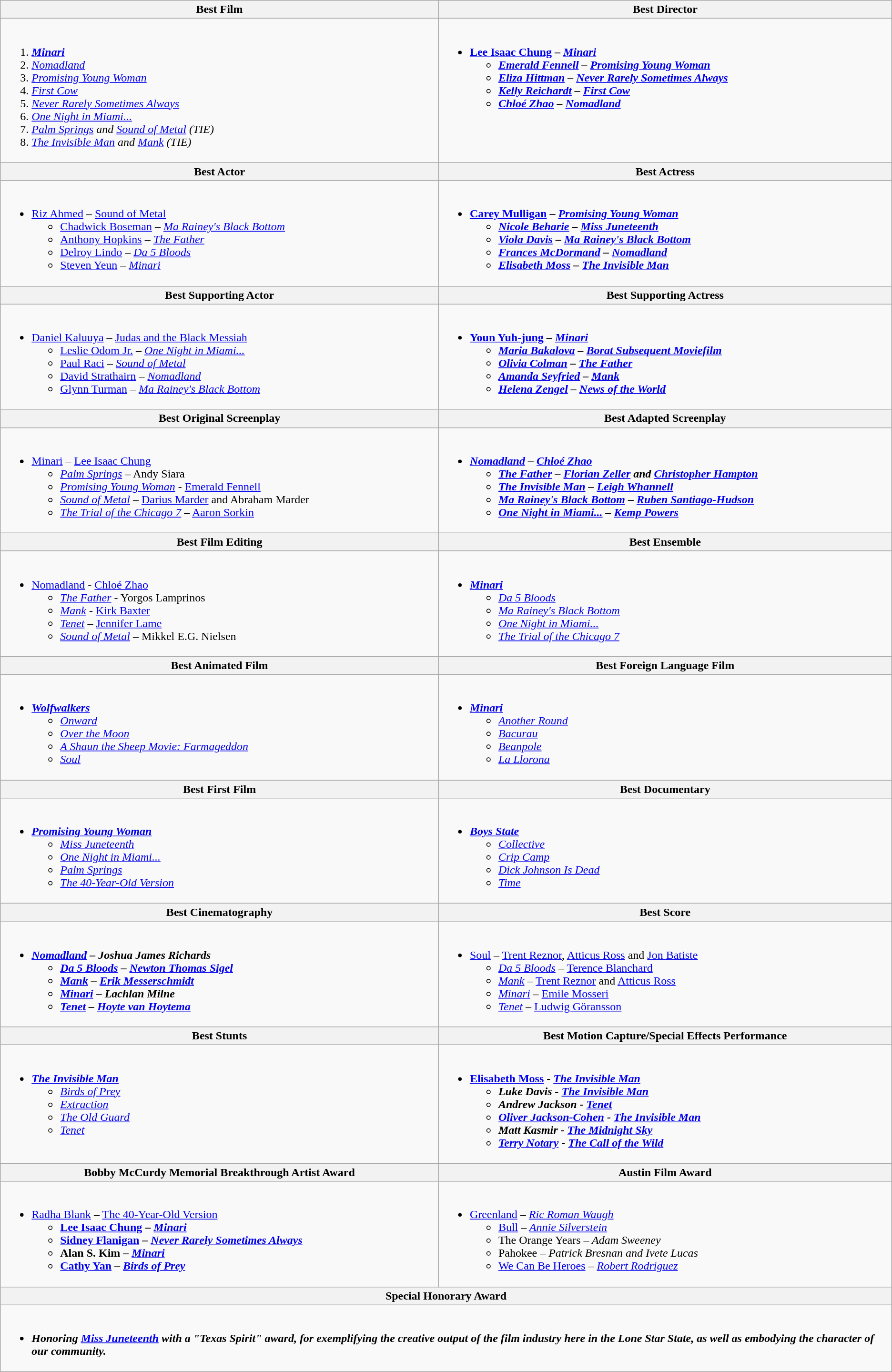<table class=wikitable style="width=100%">
<tr>
<th style="width=50%">Best Film</th>
<th style="width=50%">Best Director</th>
</tr>
<tr>
<td valign="top"><br><ol><li><strong><em><a href='#'>Minari</a></em></strong></li><li><em><a href='#'>Nomadland</a></em></li><li><em><a href='#'>Promising Young Woman</a></em></li><li><em><a href='#'>First Cow</a></em></li><li><em><a href='#'>Never Rarely Sometimes Always</a></em></li><li><em><a href='#'>One Night in Miami...</a></em></li><li><em><a href='#'>Palm Springs</a> and <a href='#'>Sound of Metal</a> (TIE)</em></li><li><em><a href='#'>The Invisible Man</a> and <a href='#'>Mank</a> (TIE)</em></li></ol></td>
<td valign="top"><br><ul><li><strong><a href='#'>Lee Isaac Chung</a> – <em><a href='#'>Minari</a><strong><em><ul><li><a href='#'>Emerald Fennell</a> – </em><a href='#'>Promising Young Woman</a><em></li><li><a href='#'>Eliza Hittman</a> – </em><a href='#'>Never Rarely Sometimes Always</a><em></li><li><a href='#'>Kelly Reichardt</a> – </em><a href='#'>First Cow</a><em></li><li><a href='#'>Chloé Zhao</a> – </em><a href='#'>Nomadland</a><em></li></ul></li></ul></td>
</tr>
<tr>
<th style="width=50%">Best Actor</th>
<th style="width=50%">Best Actress</th>
</tr>
<tr>
<td valign="top"><br><ul><li></strong><a href='#'>Riz Ahmed</a> – </em><a href='#'>Sound of Metal</a></em></strong><ul><li><a href='#'>Chadwick Boseman</a> – <em><a href='#'>Ma Rainey's Black Bottom</a></em></li><li><a href='#'>Anthony Hopkins</a> – <em><a href='#'>The Father</a></em></li><li><a href='#'>Delroy Lindo</a> – <em><a href='#'>Da 5 Bloods</a></em></li><li><a href='#'>Steven Yeun</a> – <em><a href='#'>Minari</a></em></li></ul></li></ul></td>
<td valign="top"><br><ul><li><strong><a href='#'>Carey Mulligan</a> – <em><a href='#'>Promising Young Woman</a><strong><em><ul><li><a href='#'>Nicole Beharie</a> – </em><a href='#'>Miss Juneteenth</a><em></li><li><a href='#'>Viola Davis</a> – </em><a href='#'>Ma Rainey's Black Bottom</a><em></li><li><a href='#'>Frances McDormand</a> – </em><a href='#'>Nomadland</a><em></li><li><a href='#'>Elisabeth Moss</a> – </em><a href='#'>The Invisible Man</a><em></li></ul></li></ul></td>
</tr>
<tr>
<th style="width=50%">Best Supporting Actor</th>
<th style="width=50%">Best Supporting Actress</th>
</tr>
<tr>
<td valign="top"><br><ul><li></strong><a href='#'>Daniel Kaluuya</a> – </em><a href='#'>Judas and the Black Messiah</a></em></strong><ul><li><a href='#'>Leslie Odom Jr.</a> – <em><a href='#'>One Night in Miami...</a></em></li><li><a href='#'>Paul Raci</a> – <em><a href='#'>Sound of Metal</a></em></li><li><a href='#'>David Strathairn</a> – <em><a href='#'>Nomadland</a></em></li><li><a href='#'>Glynn Turman</a> – <em><a href='#'>Ma Rainey's Black Bottom</a></em></li></ul></li></ul></td>
<td valign="top"><br><ul><li><strong><a href='#'>Youn Yuh-jung</a> – <em><a href='#'>Minari</a><strong><em><ul><li><a href='#'>Maria Bakalova</a> – </em><a href='#'>Borat Subsequent Moviefilm</a><em></li><li><a href='#'>Olivia Colman</a> – </em><a href='#'>The Father</a><em></li><li><a href='#'>Amanda Seyfried</a> – </em><a href='#'>Mank</a><em></li><li><a href='#'>Helena Zengel</a> – </em><a href='#'>News of the World</a><em></li></ul></li></ul></td>
</tr>
<tr>
<th style="width=50%">Best Original Screenplay</th>
<th style="width=50%">Best Adapted Screenplay</th>
</tr>
<tr>
<td valign="top"><br><ul><li></em></strong><a href='#'>Minari</a></em> – <a href='#'>Lee Isaac Chung</a></strong><ul><li><em><a href='#'>Palm Springs</a></em> – Andy Siara</li><li><em><a href='#'>Promising Young Woman</a></em> - <a href='#'>Emerald Fennell</a></li><li><em><a href='#'>Sound of Metal</a></em> – <a href='#'>Darius Marder</a> and Abraham Marder</li><li><em><a href='#'>The Trial of the Chicago 7</a></em> – <a href='#'>Aaron Sorkin</a></li></ul></li></ul></td>
<td valign="top"><br><ul><li><strong><em><a href='#'>Nomadland</a><em> – <a href='#'>Chloé Zhao</a><strong><ul><li></em><a href='#'>The Father</a><em> – <a href='#'>Florian Zeller</a> and <a href='#'>Christopher Hampton</a></li><li></em><a href='#'>The Invisible Man</a><em> – <a href='#'>Leigh Whannell</a></li><li></em><a href='#'>Ma Rainey's Black Bottom</a><em> – <a href='#'>Ruben Santiago-Hudson</a></li><li></em><a href='#'>One Night in Miami...</a><em> – <a href='#'>Kemp Powers</a></li></ul></li></ul></td>
</tr>
<tr>
<th style="width=50%">Best Film Editing</th>
<th style="width=50%">Best Ensemble</th>
</tr>
<tr>
<td valign="top"><br><ul><li></em></strong><a href='#'>Nomadland</a></em> - <a href='#'>Chloé Zhao</a></strong><ul><li><em><a href='#'>The Father</a></em> - Yorgos Lamprinos</li><li><em><a href='#'>Mank</a></em> - <a href='#'>Kirk Baxter</a></li><li><em><a href='#'>Tenet</a></em> – <a href='#'>Jennifer Lame</a></li><li><em><a href='#'>Sound of Metal</a></em> – Mikkel E.G. Nielsen</li></ul></li></ul></td>
<td valign="top"><br><ul><li><strong><em><a href='#'>Minari</a></em></strong><ul><li><em><a href='#'>Da 5 Bloods</a></em></li><li><em><a href='#'>Ma Rainey's Black Bottom</a></em></li><li><em><a href='#'>One Night in Miami...</a></em></li><li><em><a href='#'>The Trial of the Chicago 7</a></em></li></ul></li></ul></td>
</tr>
<tr>
<th style="width=50%">Best Animated Film</th>
<th style="width=50%">Best Foreign Language Film</th>
</tr>
<tr>
<td valign="top"><br><ul><li><strong><em><a href='#'>Wolfwalkers</a></em></strong><ul><li><em><a href='#'>Onward</a></em></li><li><em><a href='#'>Over the Moon</a></em></li><li><em><a href='#'>A Shaun the Sheep Movie: Farmageddon</a></em></li><li><em><a href='#'>Soul</a></em></li></ul></li></ul></td>
<td valign="top"><br><ul><li><strong><em><a href='#'>Minari</a></em></strong><ul><li><em><a href='#'>Another Round</a></em></li><li><em><a href='#'>Bacurau</a></em></li><li><em><a href='#'>Beanpole</a></em></li><li><em><a href='#'>La Llorona</a></em></li></ul></li></ul></td>
</tr>
<tr>
<th style="width=50%">Best First Film</th>
<th style="width=50%">Best Documentary</th>
</tr>
<tr>
<td valign="top"><br><ul><li><strong><em><a href='#'>Promising Young Woman</a></em></strong><ul><li><em><a href='#'>Miss Juneteenth</a></em></li><li><em><a href='#'>One Night in Miami...</a></em></li><li><em><a href='#'>Palm Springs</a></em></li><li><em><a href='#'>The 40-Year-Old Version</a></em></li></ul></li></ul></td>
<td valign="top"><br><ul><li><strong><em><a href='#'>Boys State</a></em></strong><ul><li><em><a href='#'>Collective</a></em></li><li><em><a href='#'>Crip Camp</a></em></li><li><em><a href='#'>Dick Johnson Is Dead</a></em></li><li><em><a href='#'>Time</a></em></li></ul></li></ul></td>
</tr>
<tr>
<th style="width=50%">Best Cinematography</th>
<th style="width=50%">Best Score</th>
</tr>
<tr>
<td valign="top"><br><ul><li><strong><em><a href='#'>Nomadland</a><em> – Joshua James Richards<strong><ul><li></em><a href='#'>Da 5 Bloods</a><em> – <a href='#'>Newton Thomas Sigel</a></li><li></em><a href='#'>Mank</a><em> – <a href='#'>Erik Messerschmidt</a></li><li></em><a href='#'>Minari</a><em> – Lachlan Milne</li><li></em><a href='#'>Tenet</a><em> – <a href='#'>Hoyte van Hoytema</a></li></ul></li></ul></td>
<td valign="top"><br><ul><li></em></strong><a href='#'>Soul</a></em> – <a href='#'>Trent Reznor</a>, <a href='#'>Atticus Ross</a> and <a href='#'>Jon Batiste</a></strong><ul><li><em><a href='#'>Da 5 Bloods</a></em> – <a href='#'>Terence Blanchard</a></li><li><em><a href='#'>Mank</a></em> – <a href='#'>Trent Reznor</a> and <a href='#'>Atticus Ross</a></li><li><em><a href='#'>Minari</a></em> – <a href='#'>Emile Mosseri</a></li><li><em><a href='#'>Tenet</a></em> – <a href='#'>Ludwig Göransson</a></li></ul></li></ul></td>
</tr>
<tr>
<th style="width=50%">Best Stunts</th>
<th style="width=50%">Best Motion Capture/Special Effects Performance</th>
</tr>
<tr>
<td valign="top"><br><ul><li><strong><em><a href='#'>The Invisible Man</a></em></strong><ul><li><em><a href='#'>Birds of Prey</a></em></li><li><em><a href='#'>Extraction</a></em></li><li><em><a href='#'>The Old Guard</a></em></li><li><em><a href='#'>Tenet</a></em></li></ul></li></ul></td>
<td valign="top"><br><ul><li><strong><a href='#'>Elisabeth Moss</a> - <em><a href='#'>The Invisible Man</a><strong><em><ul><li>Luke Davis - </em><a href='#'>The Invisible Man</a><em></li><li>Andrew Jackson - </em><a href='#'>Tenet</a><em></li><li><a href='#'>Oliver Jackson-Cohen</a> - </em><a href='#'>The Invisible Man</a><em></li><li>Matt Kasmir - </em><a href='#'>The Midnight Sky</a><em></li><li><a href='#'>Terry Notary</a> - </em><a href='#'>The Call of the Wild</a><em></li></ul></li></ul></td>
</tr>
<tr>
<th style="width=50%">Bobby McCurdy Memorial Breakthrough Artist Award</th>
<th style="width=50%">Austin Film Award</th>
</tr>
<tr>
<td valign="top"><br><ul><li></strong><a href='#'>Radha Blank</a> – </em><a href='#'>The 40-Year-Old Version</a><strong><ul><li><a href='#'>Lee Isaac Chung</a> – <em><a href='#'>Minari</a></em></li><li><a href='#'>Sidney Flanigan</a> – <em><a href='#'>Never Rarely Sometimes Always</a></em></li><li>Alan S. Kim – <em><a href='#'>Minari</a></em></li><li><a href='#'>Cathy Yan</a> – <em><a href='#'>Birds of Prey</a></em></li></ul></li></ul></td>
<td valign="top"><br><ul><li></em></strong><a href='#'>Greenland</a><em> – <a href='#'>Ric Roman Waugh</a></strong><ul><li></em><a href='#'>Bull</a><em> – <a href='#'>Annie Silverstein</a></li><li></em>The Orange Years<em> – Adam Sweeney</li><li></em>Pahokee<em> – Patrick Bresnan and Ivete Lucas</li><li></em><a href='#'>We Can Be Heroes</a><em> – <a href='#'>Robert Rodriguez</a></li></ul></li></ul></td>
</tr>
<tr>
<th colspan="2">Special Honorary Award</th>
</tr>
<tr>
<td colspan=2 valign="top" width="50%"><br><ul><li><strong><em>Honoring <a href='#'>Miss Juneteenth</a> with a "Texas Spirit" award, for exemplifying the creative output of the film industry here in the Lone Star State, as well as embodying the character of our community.</em></strong></li></ul></td>
</tr>
</table>
